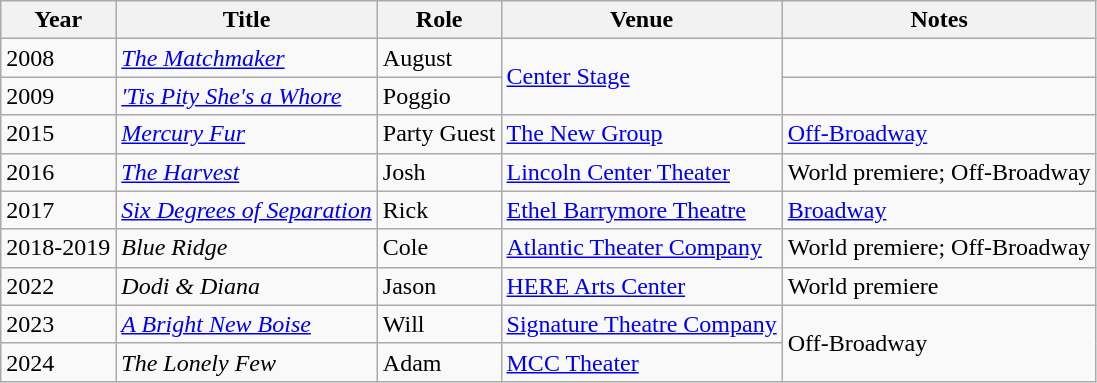<table class="wikitable">
<tr>
<th>Year</th>
<th>Title</th>
<th>Role</th>
<th>Venue</th>
<th>Notes</th>
</tr>
<tr>
<td>2008</td>
<td><em><a href='#'>The Matchmaker</a></em></td>
<td>August</td>
<td rowspan=2><a href='#'>Center Stage</a></td>
<td></td>
</tr>
<tr>
<td>2009</td>
<td><em><a href='#'>'Tis Pity She's a Whore</a></em></td>
<td>Poggio</td>
<td></td>
</tr>
<tr>
<td>2015</td>
<td><em><a href='#'>Mercury Fur</a></em></td>
<td>Party Guest</td>
<td><a href='#'>The New Group</a></td>
<td><a href='#'>Off-Broadway</a></td>
</tr>
<tr>
<td>2016</td>
<td><em><a href='#'>The Harvest</a></em></td>
<td>Josh</td>
<td><a href='#'>Lincoln Center Theater</a></td>
<td>World premiere; Off-Broadway</td>
</tr>
<tr>
<td>2017</td>
<td><em><a href='#'>Six Degrees of Separation</a></em></td>
<td>Rick</td>
<td><a href='#'>Ethel Barrymore Theatre</a></td>
<td><a href='#'>Broadway</a></td>
</tr>
<tr>
<td>2018-2019</td>
<td><em>Blue Ridge</em></td>
<td>Cole</td>
<td><a href='#'>Atlantic Theater Company</a></td>
<td>World premiere; Off-Broadway</td>
</tr>
<tr>
<td>2022</td>
<td><em>Dodi & Diana</em></td>
<td>Jason</td>
<td><a href='#'>HERE Arts Center</a></td>
<td>World premiere</td>
</tr>
<tr>
<td>2023</td>
<td><em><a href='#'>A Bright New Boise</a></em></td>
<td>Will</td>
<td><a href='#'>Signature Theatre Company</a></td>
<td rowspan=2>Off-Broadway</td>
</tr>
<tr>
<td>2024</td>
<td><em>The Lonely Few</em></td>
<td>Adam</td>
<td><a href='#'>MCC Theater</a></td>
</tr>
</table>
